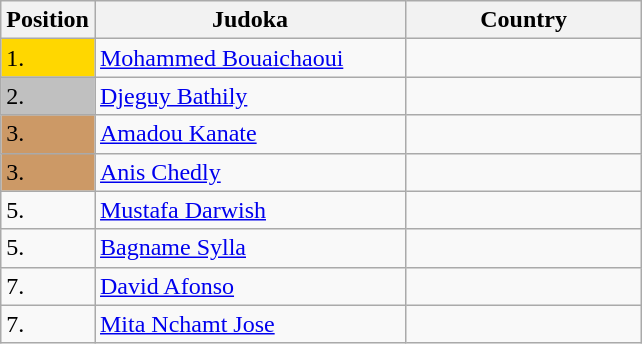<table class=wikitable>
<tr>
<th width=10>Position</th>
<th width=200>Judoka</th>
<th width=150>Country</th>
</tr>
<tr>
<td bgcolor=gold>1.</td>
<td><a href='#'>Mohammed Bouaichaoui</a></td>
<td></td>
</tr>
<tr>
<td bgcolor="silver">2.</td>
<td><a href='#'>Djeguy Bathily</a></td>
<td></td>
</tr>
<tr>
<td bgcolor="CC9966">3.</td>
<td><a href='#'>Amadou Kanate</a></td>
<td></td>
</tr>
<tr>
<td bgcolor="CC9966">3.</td>
<td><a href='#'>Anis Chedly</a></td>
<td></td>
</tr>
<tr>
<td>5.</td>
<td><a href='#'>Mustafa Darwish</a></td>
<td></td>
</tr>
<tr>
<td>5.</td>
<td><a href='#'>Bagname Sylla</a></td>
<td></td>
</tr>
<tr>
<td>7.</td>
<td><a href='#'>David Afonso</a></td>
<td></td>
</tr>
<tr>
<td>7.</td>
<td><a href='#'>Mita Nchamt Jose</a></td>
<td></td>
</tr>
</table>
